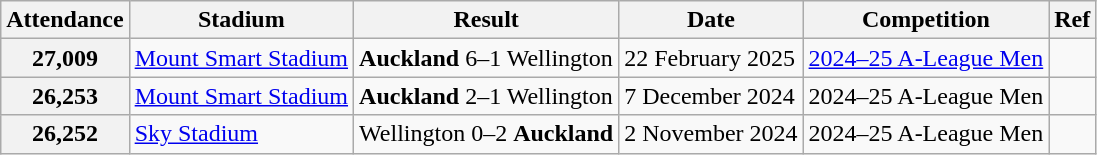<table class="wikitable">
<tr>
<th>Attendance</th>
<th>Stadium</th>
<th>Result</th>
<th>Date</th>
<th>Competition</th>
<th>Ref</th>
</tr>
<tr>
<th>27,009</th>
<td><a href='#'>Mount Smart Stadium</a></td>
<td><strong>Auckland</strong> 6–1 Wellington</td>
<td>22 February 2025</td>
<td><a href='#'>2024–25 A-League Men</a></td>
<td></td>
</tr>
<tr>
<th>26,253</th>
<td><a href='#'>Mount Smart Stadium</a></td>
<td><strong>Auckland</strong> 2–1 Wellington</td>
<td>7 December 2024</td>
<td>2024–25 A-League Men</td>
<td></td>
</tr>
<tr>
<th>26,252</th>
<td><a href='#'>Sky Stadium</a></td>
<td>Wellington 0–2 <strong>Auckland</strong></td>
<td>2 November 2024</td>
<td>2024–25 A-League Men</td>
<td></td>
</tr>
</table>
